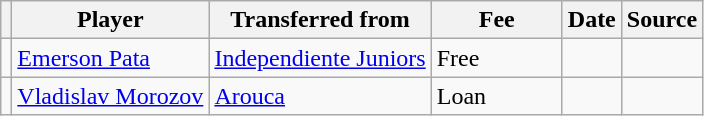<table class="wikitable plainrowheaders sortable">
<tr>
<th></th>
<th scope="col">Player</th>
<th>Transferred from</th>
<th style="width: 80px;">Fee</th>
<th scope="col">Date</th>
<th scope="col">Source</th>
</tr>
<tr>
<td align="center"></td>
<td> <a href='#'>Emerson Pata</a></td>
<td> <a href='#'>Independiente Juniors</a></td>
<td>Free</td>
<td></td>
<td></td>
</tr>
<tr>
<td align="center"></td>
<td> <a href='#'>Vladislav Morozov</a></td>
<td> <a href='#'>Arouca</a></td>
<td>Loan</td>
<td></td>
<td></td>
</tr>
</table>
